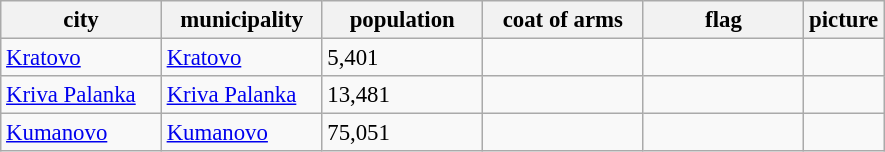<table class="wikitable sortable" style="font-size:95%;">
<tr>
<th width="100px">city</th>
<th width="100px">municipality</th>
<th width="100px">population</th>
<th width="100px">coat of arms</th>
<th width="100px">flag</th>
<th width="1o0px">picture</th>
</tr>
<tr>
<td><a href='#'>Kratovo</a></td>
<td><a href='#'>Kratovo</a></td>
<td>5,401</td>
<td></td>
<td></td>
<td></td>
</tr>
<tr>
<td><a href='#'>Kriva Palanka</a></td>
<td><a href='#'>Kriva Palanka</a></td>
<td>13,481</td>
<td></td>
<td></td>
<td></td>
</tr>
<tr>
<td><a href='#'>Kumanovo</a></td>
<td><a href='#'>Kumanovo</a></td>
<td>75,051</td>
<td></td>
<td></td>
<td></td>
</tr>
</table>
